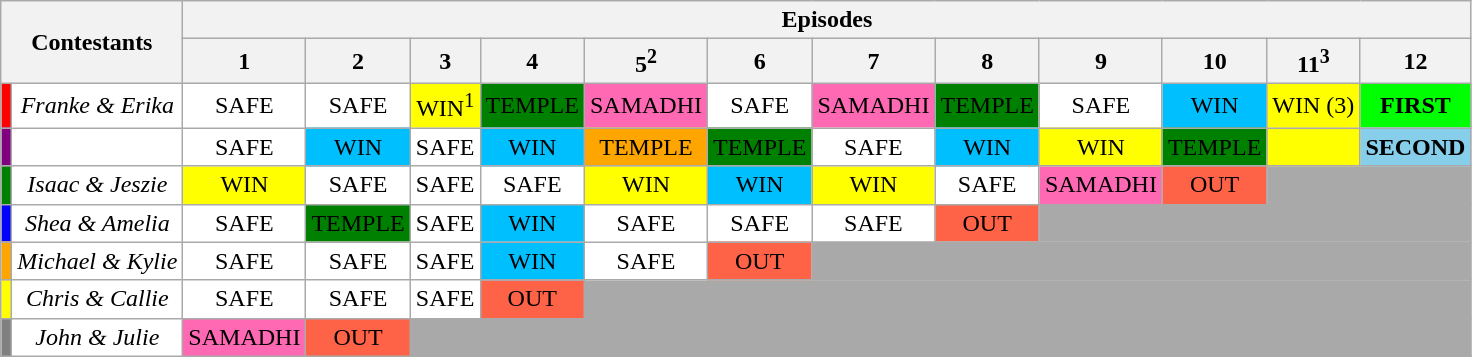<table class="wikitable" style="text-align:center; background:white">
<tr>
<th colspan=2 rowspan=2>Contestants</th>
<th colspan=13>Episodes</th>
</tr>
<tr>
<th>1</th>
<th>2</th>
<th>3</th>
<th>4</th>
<th>5<sup>2</sup></th>
<th>6</th>
<th>7</th>
<th>8</th>
<th>9</th>
<th>10</th>
<th>11<sup>3</sup></th>
<th>12</th>
</tr>
<tr>
<td style="background:red;"></td>
<td><em>Franke & Erika</em></td>
<td>SAFE</td>
<td>SAFE</td>
<td style="background:yellow;">WIN<sup>1</sup></td>
<td style="background:green;"><span>TEMPLE</span></td>
<td style="background:hotpink;">SAMADHI</td>
<td>SAFE</td>
<td style="background:hotpink;">SAMADHI</td>
<td style="background:green;"><span>TEMPLE</span></td>
<td>SAFE</td>
<td style="background:deepskyblue;">WIN</td>
<td style="background:yellow;">WIN (3)</td>
<td style="background:lime;"><strong>FIRST</strong></td>
</tr>
<tr>
<td style="background:purple;"></td>
<td></td>
<td>SAFE</td>
<td style="background:deepskyblue;">WIN</td>
<td>SAFE</td>
<td style="background:deepskyblue;">WIN</td>
<td style="background:orange;">TEMPLE</td>
<td style="background:green;"><span>TEMPLE</span></td>
<td>SAFE</td>
<td style="background:deepskyblue;">WIN</td>
<td style="background:yellow;">WIN</td>
<td style="background:green;"><span>TEMPLE</span></td>
<td style="background:yellow;"></td>
<td style="background:skyblue;"><strong>SECOND</strong></td>
</tr>
<tr>
<td style="background:green;"></td>
<td><em>Isaac & Jeszie</em></td>
<td style="background:yellow;">WIN</td>
<td>SAFE</td>
<td>SAFE</td>
<td>SAFE</td>
<td style="background:yellow;">WIN</td>
<td style="background:deepskyblue;">WIN</td>
<td style="background:yellow;">WIN</td>
<td>SAFE</td>
<td style="background:hotpink;">SAMADHI</td>
<td style="background:tomato;">OUT</td>
<td style="background:darkgrey;" colspan="2"></td>
</tr>
<tr>
<td style="background:blue;"></td>
<td><em>Shea & Amelia</em></td>
<td>SAFE</td>
<td style="background:green;"><span>TEMPLE</span></td>
<td>SAFE</td>
<td style="background:deepskyblue;">WIN</td>
<td>SAFE</td>
<td>SAFE</td>
<td>SAFE</td>
<td style="background:tomato;">OUT</td>
<td style="background:darkgrey;" colspan="4"></td>
</tr>
<tr>
<td style="background:orange;"></td>
<td><em>Michael & Kylie</em></td>
<td>SAFE</td>
<td>SAFE</td>
<td>SAFE</td>
<td style="background:deepskyblue;">WIN</td>
<td>SAFE</td>
<td style="background:tomato;">OUT</td>
<td style="background:darkgrey;" colspan="6"></td>
</tr>
<tr>
<td style="background:yellow;"></td>
<td><em>Chris & Callie</em></td>
<td>SAFE</td>
<td>SAFE</td>
<td>SAFE</td>
<td style="background:tomato;">OUT</td>
<td style="background:darkgrey;" colspan="8"></td>
</tr>
<tr>
<td style="background:gray;"></td>
<td><em>John & Julie</em></td>
<td style="background:hotpink;">SAMADHI</td>
<td style="background:tomato;">OUT</td>
<td style="background:darkgrey;" colspan="10"></td>
</tr>
</table>
